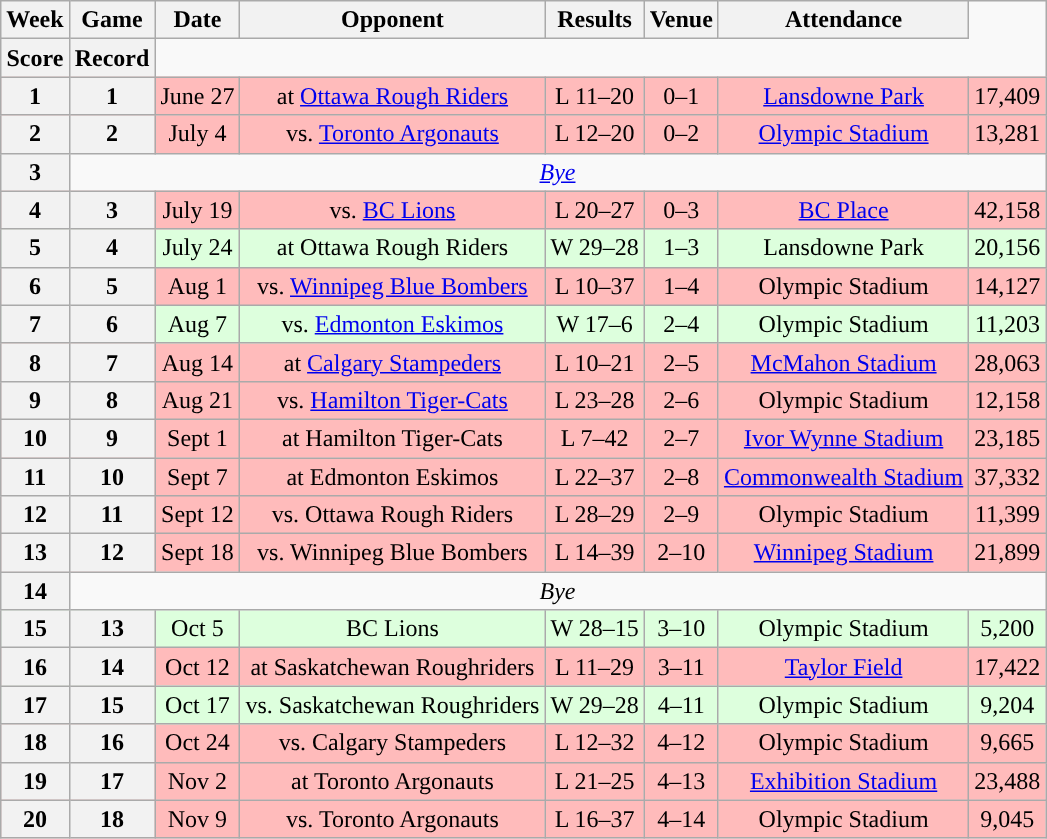<table class="wikitable" style="text-align:center">
<tr>
<th>Week</th>
<th>Game</th>
<th>Date</th>
<th>Opponent</th>
<th>Results</th>
<th>Venue</th>
<th>Attendance</th>
</tr>
<tr>
<th>Score</th>
<th>Record</th>
</tr>
<tr style="background:#ffbbbb">
<th>1</th>
<th>1</th>
<td>June 27</td>
<td>at <a href='#'>Ottawa Rough Riders</a></td>
<td>L 11–20</td>
<td>0–1</td>
<td><a href='#'>Lansdowne Park</a></td>
<td>17,409</td>
</tr>
<tr style="background:#ffbbbb">
<th>2</th>
<th>2</th>
<td>July 4</td>
<td>vs. <a href='#'>Toronto Argonauts</a></td>
<td>L 12–20</td>
<td>0–2</td>
<td><a href='#'>Olympic Stadium</a></td>
<td>13,281</td>
</tr>
<tr>
<th>3</th>
<td colspan=7><em><a href='#'>Bye</a></em></td>
</tr>
<tr style="background:#ffbbbb">
<th>4</th>
<th>3</th>
<td>July 19</td>
<td>vs. <a href='#'>BC Lions</a></td>
<td>L 20–27</td>
<td>0–3</td>
<td><a href='#'>BC Place</a></td>
<td>42,158</td>
</tr>
<tr style="background:#ddffdd">
<th>5</th>
<th>4</th>
<td>July 24</td>
<td>at Ottawa Rough Riders</td>
<td>W 29–28</td>
<td>1–3</td>
<td>Lansdowne Park</td>
<td>20,156</td>
</tr>
<tr style="background:#ffbbbb">
<th>6</th>
<th>5</th>
<td>Aug 1</td>
<td>vs. <a href='#'>Winnipeg Blue Bombers</a></td>
<td>L 10–37</td>
<td>1–4</td>
<td>Olympic Stadium</td>
<td>14,127</td>
</tr>
<tr style="background:#ddffdd">
<th>7</th>
<th>6</th>
<td>Aug 7</td>
<td>vs. <a href='#'>Edmonton Eskimos</a></td>
<td>W 17–6</td>
<td>2–4</td>
<td>Olympic Stadium</td>
<td>11,203</td>
</tr>
<tr style="background:#ffbbbb">
<th>8</th>
<th>7</th>
<td>Aug 14</td>
<td>at <a href='#'>Calgary Stampeders</a></td>
<td>L 10–21</td>
<td>2–5</td>
<td><a href='#'>McMahon Stadium</a></td>
<td>28,063</td>
</tr>
<tr style="background:#ffbbbb">
<th>9</th>
<th>8</th>
<td>Aug 21</td>
<td>vs. <a href='#'>Hamilton Tiger-Cats</a></td>
<td>L 23–28</td>
<td>2–6</td>
<td>Olympic Stadium</td>
<td>12,158</td>
</tr>
<tr style="background:#ffbbbb">
<th>10</th>
<th>9</th>
<td>Sept 1</td>
<td>at Hamilton Tiger-Cats</td>
<td>L 7–42</td>
<td>2–7</td>
<td><a href='#'>Ivor Wynne Stadium</a></td>
<td>23,185</td>
</tr>
<tr style="background:#ffbbbb">
<th>11</th>
<th>10</th>
<td>Sept 7</td>
<td>at Edmonton Eskimos</td>
<td>L 22–37</td>
<td>2–8</td>
<td><a href='#'>Commonwealth Stadium</a></td>
<td>37,332</td>
</tr>
<tr style="background:#ffbbbb">
<th>12</th>
<th>11</th>
<td>Sept 12</td>
<td>vs. Ottawa Rough Riders</td>
<td>L 28–29</td>
<td>2–9</td>
<td>Olympic Stadium</td>
<td>11,399</td>
</tr>
<tr style="background:#ffbbbb">
<th>13</th>
<th>12</th>
<td>Sept 18</td>
<td>vs. Winnipeg Blue Bombers</td>
<td>L 14–39</td>
<td>2–10</td>
<td><a href='#'>Winnipeg Stadium</a></td>
<td>21,899</td>
</tr>
<tr>
<th>14</th>
<td colspan=7><em>Bye</em></td>
</tr>
<tr style="background:#ddffdd">
<th>15</th>
<th>13</th>
<td>Oct 5</td>
<td>BC Lions</td>
<td>W 28–15</td>
<td>3–10</td>
<td>Olympic Stadium</td>
<td>5,200</td>
</tr>
<tr style="background:#ffbbbb">
<th>16</th>
<th>14</th>
<td>Oct 12</td>
<td>at Saskatchewan Roughriders</td>
<td>L 11–29</td>
<td>3–11</td>
<td><a href='#'>Taylor Field</a></td>
<td>17,422</td>
</tr>
<tr style="background:#ddffdd">
<th>17</th>
<th>15</th>
<td>Oct 17</td>
<td>vs. Saskatchewan Roughriders</td>
<td>W 29–28</td>
<td>4–11</td>
<td>Olympic Stadium</td>
<td>9,204</td>
</tr>
<tr style="background:#ffbbbb">
<th>18</th>
<th>16</th>
<td>Oct 24</td>
<td>vs. Calgary Stampeders</td>
<td>L 12–32</td>
<td>4–12</td>
<td>Olympic Stadium</td>
<td>9,665</td>
</tr>
<tr style="background:#ffbbbb">
<th>19</th>
<th>17</th>
<td>Nov 2</td>
<td>at Toronto Argonauts</td>
<td>L 21–25</td>
<td>4–13</td>
<td><a href='#'>Exhibition Stadium</a></td>
<td>23,488</td>
</tr>
<tr style="background:#ffbbbb">
<th>20</th>
<th>18</th>
<td>Nov 9</td>
<td>vs. Toronto Argonauts</td>
<td>L 16–37</td>
<td>4–14</td>
<td>Olympic Stadium</td>
<td>9,045</td>
</tr>
</table>
